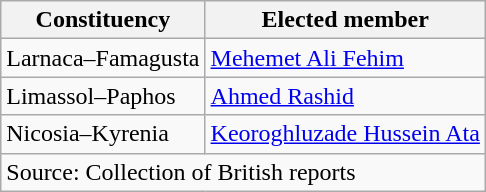<table class=wikitable>
<tr>
<th>Constituency</th>
<th>Elected member</th>
</tr>
<tr>
<td>Larnaca–Famagusta</td>
<td><a href='#'>Mehemet Ali Fehim</a></td>
</tr>
<tr>
<td>Limassol–Paphos</td>
<td><a href='#'>Ahmed Rashid</a></td>
</tr>
<tr>
<td>Nicosia–Kyrenia</td>
<td><a href='#'>Keoroghluzade Hussein Ata</a></td>
</tr>
<tr>
<td colspan=2>Source: Collection of British reports</td>
</tr>
</table>
